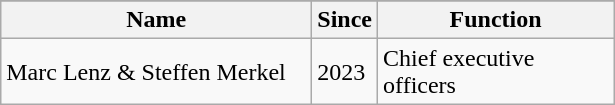<table class="wikitable">
<tr>
</tr>
<tr>
<th style="width:200px">Name</th>
<th>Since</th>
<th style="width:150px">Function</th>
</tr>
<tr>
<td>Marc Lenz & Steffen Merkel</td>
<td>2023</td>
<td>Chief executive officers</td>
</tr>
</table>
